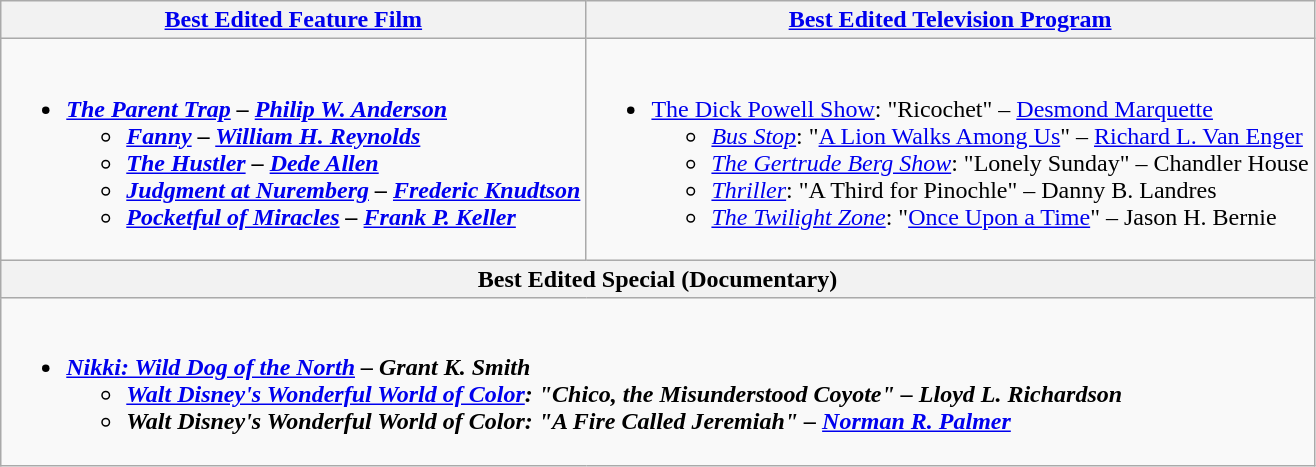<table class=wikitable style="width=100%">
<tr>
<th style="width=50%"><a href='#'>Best Edited Feature Film</a></th>
<th style="width=50%"><a href='#'>Best Edited Television Program</a></th>
</tr>
<tr>
<td valign="top"><br><ul><li><strong><em><a href='#'>The Parent Trap</a><em> – <a href='#'>Philip W. Anderson</a><strong><ul><li></em><a href='#'>Fanny</a><em> – <a href='#'>William H. Reynolds</a></li><li></em><a href='#'>The Hustler</a><em> – <a href='#'>Dede Allen</a></li><li></em><a href='#'>Judgment at Nuremberg</a><em> – <a href='#'>Frederic Knudtson</a></li><li></em><a href='#'>Pocketful of Miracles</a><em> – <a href='#'>Frank P. Keller</a></li></ul></li></ul></td>
<td valign="top"><br><ul><li></em></strong><a href='#'>The Dick Powell Show</a></em>: "Ricochet" – <a href='#'>Desmond Marquette</a></strong><ul><li><em><a href='#'>Bus Stop</a></em>: "<a href='#'>A Lion Walks Among Us</a>" – <a href='#'>Richard L. Van Enger</a></li><li><em><a href='#'>The Gertrude Berg Show</a></em>: "Lonely Sunday" – Chandler House</li><li><em><a href='#'>Thriller</a></em>: "A Third for Pinochle" – Danny B. Landres</li><li><em><a href='#'>The Twilight Zone</a></em>: "<a href='#'>Once Upon a Time</a>" – Jason H. Bernie</li></ul></li></ul></td>
</tr>
<tr>
<th colspan="2" style="width=50%">Best Edited Special (Documentary)</th>
</tr>
<tr>
<td colspan="2" valign="top"><br><ul><li><strong><em><a href='#'>Nikki: Wild Dog of the North</a><em> – Grant K. Smith<strong><ul><li></em><a href='#'>Walt Disney's Wonderful World of Color</a><em>: "Chico, the Misunderstood Coyote" – Lloyd L. Richardson</li><li></em>Walt Disney's Wonderful World of Color<em>: "A Fire Called Jeremiah" – <a href='#'>Norman R. Palmer</a></li></ul></li></ul></td>
</tr>
</table>
